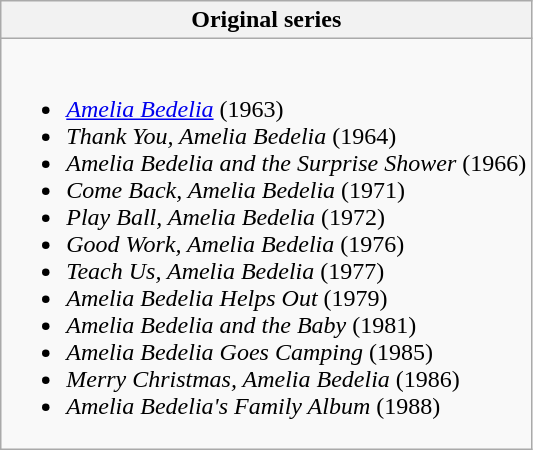<table class="wikitable">
<tr>
<th scope="col">Original series</th>
</tr>
<tr>
<td><br><ul><li><em><a href='#'>Amelia Bedelia</a></em> (1963)</li><li><em>Thank You, Amelia Bedelia</em> (1964)</li><li><em>Amelia Bedelia and the Surprise Shower</em> (1966)</li><li><em>Come Back, Amelia Bedelia</em> (1971)</li><li><em>Play Ball, Amelia Bedelia</em> (1972)</li><li><em>Good Work, Amelia Bedelia</em> (1976)</li><li><em>Teach Us, Amelia Bedelia</em> (1977)</li><li><em>Amelia Bedelia Helps Out</em> (1979)</li><li><em>Amelia Bedelia and the Baby</em> (1981)</li><li><em>Amelia Bedelia Goes Camping</em> (1985)</li><li><em>Merry Christmas, Amelia Bedelia</em> (1986)</li><li><em>Amelia Bedelia's Family Album</em> (1988)</li></ul></td>
</tr>
</table>
